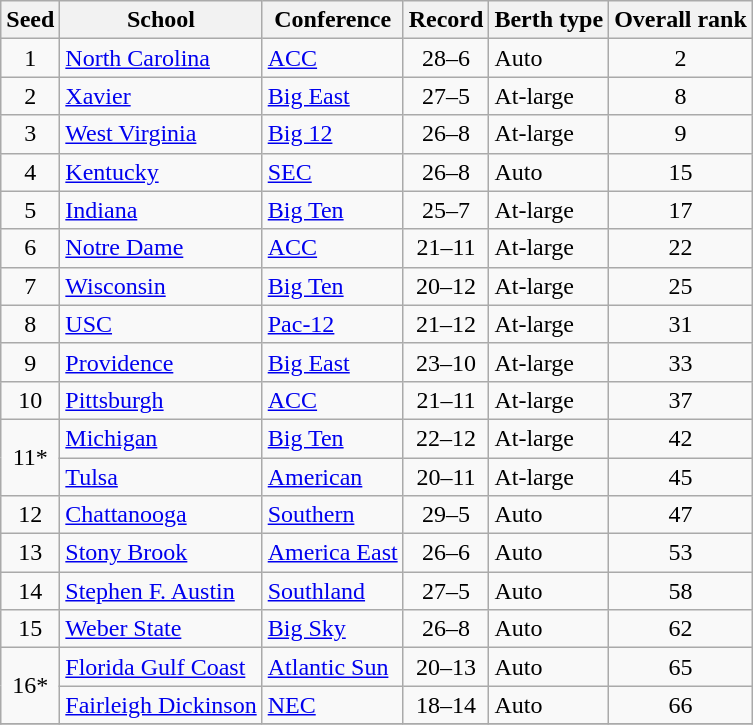<table class="wikitable sortable">
<tr>
<th>Seed</th>
<th>School</th>
<th>Conference</th>
<th>Record</th>
<th>Berth type</th>
<th>Overall rank</th>
</tr>
<tr>
<td align=center>1</td>
<td><a href='#'>North Carolina</a></td>
<td><a href='#'>ACC</a></td>
<td align=center>28–6</td>
<td>Auto</td>
<td align=center>2</td>
</tr>
<tr>
<td align=center>2</td>
<td><a href='#'>Xavier</a></td>
<td><a href='#'>Big East</a></td>
<td align=center>27–5</td>
<td>At-large</td>
<td align=center>8</td>
</tr>
<tr>
<td align=center>3</td>
<td><a href='#'>West Virginia</a></td>
<td><a href='#'>Big 12</a></td>
<td align=center>26–8</td>
<td>At-large</td>
<td align=center>9</td>
</tr>
<tr>
<td align=center>4</td>
<td><a href='#'>Kentucky</a></td>
<td><a href='#'>SEC</a></td>
<td align=center>26–8</td>
<td>Auto</td>
<td align=center>15</td>
</tr>
<tr>
<td align=center>5</td>
<td><a href='#'>Indiana</a></td>
<td><a href='#'>Big Ten</a></td>
<td align=center>25–7</td>
<td>At-large</td>
<td align=center>17</td>
</tr>
<tr>
<td align=center>6</td>
<td><a href='#'>Notre Dame</a></td>
<td><a href='#'>ACC</a></td>
<td align=center>21–11</td>
<td>At-large</td>
<td align=center>22</td>
</tr>
<tr>
<td align=center>7</td>
<td><a href='#'>Wisconsin</a></td>
<td><a href='#'>Big Ten</a></td>
<td align=center>20–12</td>
<td>At-large</td>
<td align=center>25</td>
</tr>
<tr>
<td align=center>8</td>
<td><a href='#'>USC</a></td>
<td><a href='#'>Pac-12</a></td>
<td align=center>21–12</td>
<td>At-large</td>
<td align=center>31</td>
</tr>
<tr>
<td align=center>9</td>
<td><a href='#'>Providence</a></td>
<td><a href='#'>Big East</a></td>
<td align=center>23–10</td>
<td>At-large</td>
<td align=center>33</td>
</tr>
<tr>
<td align=center>10</td>
<td><a href='#'>Pittsburgh</a></td>
<td><a href='#'>ACC</a></td>
<td align=center>21–11</td>
<td>At-large</td>
<td align=center>37</td>
</tr>
<tr>
<td rowspan=2 align=center>11*</td>
<td><a href='#'>Michigan</a></td>
<td><a href='#'>Big Ten</a></td>
<td align=center>22–12</td>
<td>At-large</td>
<td align=center>42</td>
</tr>
<tr>
<td><a href='#'>Tulsa</a></td>
<td><a href='#'>American</a></td>
<td align=center>20–11</td>
<td>At-large</td>
<td align=center>45</td>
</tr>
<tr>
<td align=center>12</td>
<td><a href='#'>Chattanooga</a></td>
<td><a href='#'>Southern</a></td>
<td align=center>29–5</td>
<td>Auto</td>
<td align=center>47</td>
</tr>
<tr>
<td align=center>13</td>
<td><a href='#'>Stony Brook</a></td>
<td><a href='#'>America East</a></td>
<td align=center>26–6</td>
<td>Auto</td>
<td align=center>53</td>
</tr>
<tr>
<td align=center>14</td>
<td><a href='#'>Stephen F. Austin</a></td>
<td><a href='#'>Southland</a></td>
<td align=center>27–5</td>
<td>Auto</td>
<td align=center>58</td>
</tr>
<tr>
<td align=center>15</td>
<td><a href='#'>Weber State</a></td>
<td><a href='#'>Big Sky</a></td>
<td align=center>26–8</td>
<td>Auto</td>
<td align=center>62</td>
</tr>
<tr>
<td rowspan=2 align=center>16*</td>
<td><a href='#'>Florida Gulf Coast</a></td>
<td><a href='#'>Atlantic Sun</a></td>
<td align=center>20–13</td>
<td>Auto</td>
<td align=center>65</td>
</tr>
<tr>
<td><a href='#'>Fairleigh Dickinson</a></td>
<td><a href='#'>NEC</a></td>
<td align=center>18–14</td>
<td>Auto</td>
<td align=center>66</td>
</tr>
<tr>
</tr>
</table>
